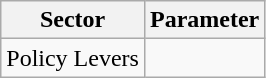<table class="wikitable">
<tr>
<th>Sector</th>
<th>Parameter</th>
</tr>
<tr>
<td>Policy Levers</td>
<td></td>
</tr>
</table>
